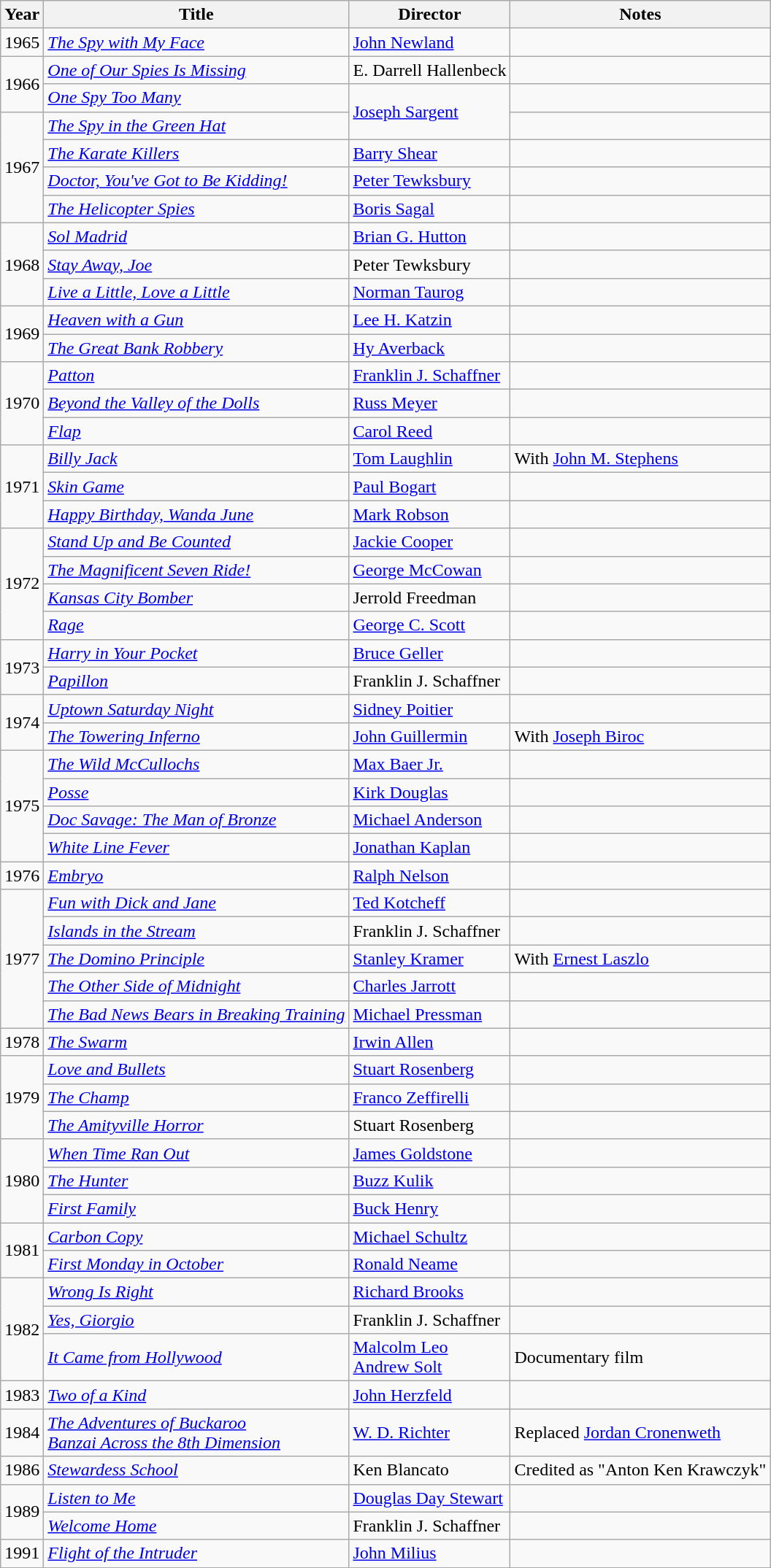<table class="wikitable">
<tr>
<th>Year</th>
<th>Title</th>
<th>Director</th>
<th>Notes</th>
</tr>
<tr>
<td>1965</td>
<td><em><a href='#'>The Spy with My Face</a></em></td>
<td><a href='#'>John Newland</a></td>
<td></td>
</tr>
<tr>
<td rowspan=2>1966</td>
<td><em><a href='#'>One of Our Spies Is Missing</a></em></td>
<td>E. Darrell Hallenbeck</td>
<td></td>
</tr>
<tr>
<td><em><a href='#'>One Spy Too Many</a></em></td>
<td rowspan=2><a href='#'>Joseph Sargent</a></td>
<td></td>
</tr>
<tr>
<td rowspan=4>1967</td>
<td><em><a href='#'>The Spy in the Green Hat</a></em></td>
<td></td>
</tr>
<tr>
<td><em><a href='#'>The Karate Killers</a></em></td>
<td><a href='#'>Barry Shear</a></td>
<td></td>
</tr>
<tr>
<td><em><a href='#'>Doctor, You've Got to Be Kidding!</a></em></td>
<td><a href='#'>Peter Tewksbury</a></td>
<td></td>
</tr>
<tr>
<td><em><a href='#'>The Helicopter Spies</a></em></td>
<td><a href='#'>Boris Sagal</a></td>
<td></td>
</tr>
<tr>
<td rowspan=3>1968</td>
<td><em><a href='#'>Sol Madrid</a></em></td>
<td><a href='#'>Brian G. Hutton</a></td>
<td></td>
</tr>
<tr>
<td><em><a href='#'>Stay Away, Joe</a></em></td>
<td>Peter Tewksbury</td>
<td></td>
</tr>
<tr>
<td><em><a href='#'>Live a Little, Love a Little</a></em></td>
<td><a href='#'>Norman Taurog</a></td>
<td></td>
</tr>
<tr>
<td rowspan=2>1969</td>
<td><em><a href='#'>Heaven with a Gun</a></em></td>
<td><a href='#'>Lee H. Katzin</a></td>
<td></td>
</tr>
<tr>
<td><em><a href='#'>The Great Bank Robbery</a></em></td>
<td><a href='#'>Hy Averback</a></td>
<td></td>
</tr>
<tr>
<td rowspan=3>1970</td>
<td><em><a href='#'>Patton</a></em></td>
<td><a href='#'>Franklin J. Schaffner</a></td>
<td></td>
</tr>
<tr>
<td><em><a href='#'>Beyond the Valley of the Dolls</a></em></td>
<td><a href='#'>Russ Meyer</a></td>
<td></td>
</tr>
<tr>
<td><em><a href='#'>Flap</a></em></td>
<td><a href='#'>Carol Reed</a></td>
<td></td>
</tr>
<tr>
<td rowspan=3>1971</td>
<td><em><a href='#'>Billy Jack</a></em></td>
<td><a href='#'>Tom Laughlin</a></td>
<td>With <a href='#'>John M. Stephens</a></td>
</tr>
<tr>
<td><em><a href='#'>Skin Game</a></em></td>
<td><a href='#'>Paul Bogart</a></td>
<td></td>
</tr>
<tr>
<td><em><a href='#'>Happy Birthday, Wanda June</a></em></td>
<td><a href='#'>Mark Robson</a></td>
<td></td>
</tr>
<tr>
<td rowspan=4>1972</td>
<td><em><a href='#'>Stand Up and Be Counted</a></em></td>
<td><a href='#'>Jackie Cooper</a></td>
<td></td>
</tr>
<tr>
<td><em><a href='#'>The Magnificent Seven Ride!</a></em></td>
<td><a href='#'>George McCowan</a></td>
<td></td>
</tr>
<tr>
<td><em><a href='#'>Kansas City Bomber</a></em></td>
<td>Jerrold Freedman</td>
<td></td>
</tr>
<tr>
<td><em><a href='#'>Rage</a></em></td>
<td><a href='#'>George C. Scott</a></td>
<td></td>
</tr>
<tr>
<td rowspan=2>1973</td>
<td><em><a href='#'>Harry in Your Pocket</a></em></td>
<td><a href='#'>Bruce Geller</a></td>
<td></td>
</tr>
<tr>
<td><em><a href='#'>Papillon</a></em></td>
<td>Franklin J. Schaffner</td>
<td></td>
</tr>
<tr>
<td rowspan=2>1974</td>
<td><em><a href='#'>Uptown Saturday Night</a></em></td>
<td><a href='#'>Sidney Poitier</a></td>
<td></td>
</tr>
<tr>
<td><em><a href='#'>The Towering Inferno</a></em></td>
<td><a href='#'>John Guillermin</a></td>
<td>With <a href='#'>Joseph Biroc</a></td>
</tr>
<tr>
<td rowspan=4>1975</td>
<td><em><a href='#'>The Wild McCullochs</a></em></td>
<td><a href='#'>Max Baer Jr.</a></td>
<td></td>
</tr>
<tr>
<td><em><a href='#'>Posse</a></em></td>
<td><a href='#'>Kirk Douglas</a></td>
<td></td>
</tr>
<tr>
<td><em><a href='#'>Doc Savage: The Man of Bronze</a></em></td>
<td><a href='#'>Michael Anderson</a></td>
<td></td>
</tr>
<tr>
<td><em><a href='#'>White Line Fever</a></em></td>
<td><a href='#'>Jonathan Kaplan</a></td>
<td></td>
</tr>
<tr>
<td>1976</td>
<td><em><a href='#'>Embryo</a></em></td>
<td><a href='#'>Ralph Nelson</a></td>
<td></td>
</tr>
<tr>
<td rowspan=5>1977</td>
<td><em><a href='#'>Fun with Dick and Jane</a></em></td>
<td><a href='#'>Ted Kotcheff</a></td>
<td></td>
</tr>
<tr>
<td><em><a href='#'>Islands in the Stream</a></em></td>
<td>Franklin J. Schaffner</td>
<td></td>
</tr>
<tr>
<td><em><a href='#'>The Domino Principle</a></em></td>
<td><a href='#'>Stanley Kramer</a></td>
<td>With <a href='#'>Ernest Laszlo</a></td>
</tr>
<tr>
<td><em><a href='#'>The Other Side of Midnight</a></em></td>
<td><a href='#'>Charles Jarrott</a></td>
<td></td>
</tr>
<tr>
<td><em><a href='#'>The Bad News Bears in Breaking Training</a></em></td>
<td><a href='#'>Michael Pressman</a></td>
<td></td>
</tr>
<tr>
<td>1978</td>
<td><em><a href='#'>The Swarm</a></em></td>
<td><a href='#'>Irwin Allen</a></td>
<td></td>
</tr>
<tr>
<td rowspan=3>1979</td>
<td><em><a href='#'>Love and Bullets</a></em></td>
<td><a href='#'>Stuart Rosenberg</a></td>
<td></td>
</tr>
<tr>
<td><em><a href='#'>The Champ</a></em></td>
<td><a href='#'>Franco Zeffirelli</a></td>
<td></td>
</tr>
<tr>
<td><em><a href='#'>The Amityville Horror</a></em></td>
<td>Stuart Rosenberg</td>
<td></td>
</tr>
<tr>
<td rowspan=3>1980</td>
<td><em><a href='#'>When Time Ran Out</a></em></td>
<td><a href='#'>James Goldstone</a></td>
<td></td>
</tr>
<tr>
<td><em><a href='#'>The Hunter</a></em></td>
<td><a href='#'>Buzz Kulik</a></td>
<td></td>
</tr>
<tr>
<td><em><a href='#'>First Family</a></em></td>
<td><a href='#'>Buck Henry</a></td>
<td></td>
</tr>
<tr>
<td rowspan=2>1981</td>
<td><em><a href='#'>Carbon Copy</a></em></td>
<td><a href='#'>Michael Schultz</a></td>
<td></td>
</tr>
<tr>
<td><em><a href='#'>First Monday in October</a></em></td>
<td><a href='#'>Ronald Neame</a></td>
<td></td>
</tr>
<tr>
<td rowspan=3>1982</td>
<td><em><a href='#'>Wrong Is Right</a></em></td>
<td><a href='#'>Richard Brooks</a></td>
<td></td>
</tr>
<tr>
<td><em><a href='#'>Yes, Giorgio</a></em></td>
<td>Franklin J. Schaffner</td>
<td></td>
</tr>
<tr>
<td><em><a href='#'>It Came from Hollywood</a></em></td>
<td><a href='#'>Malcolm Leo</a><br><a href='#'>Andrew Solt</a></td>
<td>Documentary film</td>
</tr>
<tr>
<td>1983</td>
<td><em><a href='#'>Two of a Kind</a></em></td>
<td><a href='#'>John Herzfeld</a></td>
<td></td>
</tr>
<tr>
<td>1984</td>
<td><em><a href='#'>The Adventures of Buckaroo<br>Banzai Across the 8th Dimension</a></em></td>
<td><a href='#'>W. D. Richter</a></td>
<td>Replaced <a href='#'>Jordan Cronenweth</a></td>
</tr>
<tr>
<td>1986</td>
<td><em><a href='#'>Stewardess School</a></em></td>
<td>Ken Blancato</td>
<td>Credited as "Anton Ken Krawczyk"</td>
</tr>
<tr>
<td rowspan=2>1989</td>
<td><em><a href='#'>Listen to Me</a></em></td>
<td><a href='#'>Douglas Day Stewart</a></td>
<td></td>
</tr>
<tr>
<td><em><a href='#'>Welcome Home</a></em></td>
<td>Franklin J. Schaffner</td>
<td></td>
</tr>
<tr>
<td>1991</td>
<td><em><a href='#'>Flight of the Intruder</a></em></td>
<td><a href='#'>John Milius</a></td>
<td></td>
</tr>
</table>
